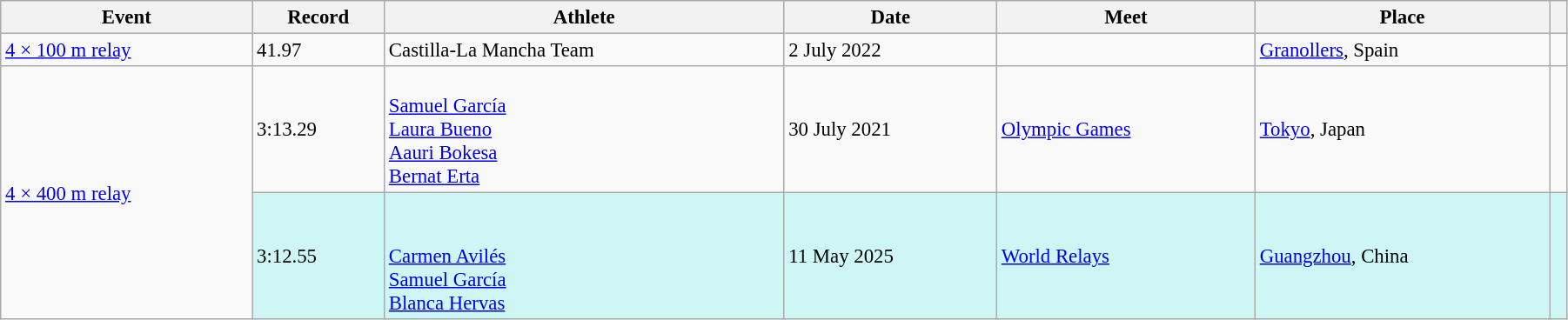<table class="wikitable" style="font-size:95%; width: 95%;">
<tr>
<th>Event</th>
<th>Record</th>
<th>Athlete</th>
<th>Date</th>
<th>Meet</th>
<th>Place</th>
<th></th>
</tr>
<tr>
<td><a href='#'>4 × 100 m relay</a></td>
<td>41.97</td>
<td>Castilla-La Mancha Team</td>
<td>2 July 2022</td>
<td></td>
<td><a href='#'>Granollers</a>, Spain</td>
<td></td>
</tr>
<tr>
<td rowspan=2><a href='#'>4 × 400 m relay</a></td>
<td>3:13.29</td>
<td><br><a href='#'>Samuel García</a><br><a href='#'>Laura Bueno</a><br><a href='#'>Aauri Bokesa</a><br><a href='#'>Bernat Erta</a></td>
<td>30 July 2021</td>
<td><a href='#'>Olympic Games</a></td>
<td><a href='#'>Tokyo</a>, Japan</td>
<td></td>
</tr>
<tr style="background:#CEF6F5;">
<td>3:12.55</td>
<td><br><br><a href='#'>Carmen Avilés</a><br><a href='#'>Samuel García</a><br><a href='#'>Blanca Hervas</a></td>
<td>11 May 2025</td>
<td><a href='#'>World Relays</a></td>
<td><a href='#'>Guangzhou</a>, China</td>
<td></td>
</tr>
</table>
